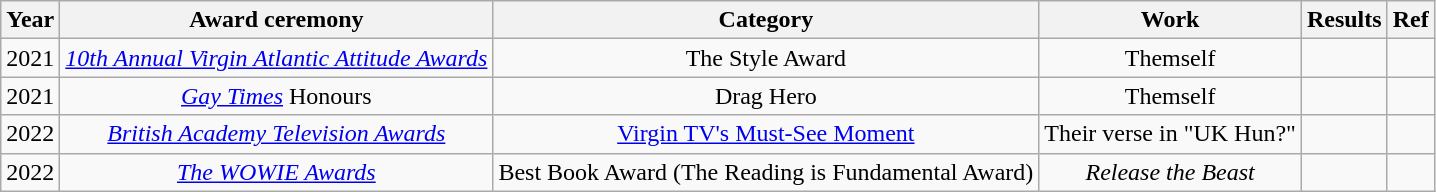<table class="wikitable sortable" >
<tr>
<th>Year</th>
<th>Award ceremony</th>
<th>Category</th>
<th>Work</th>
<th>Results</th>
<th>Ref</th>
</tr>
<tr>
<td style="text-align:center">2021</td>
<td style="text-align:center"><em><a href='#'>10th Annual Virgin Atlantic Attitude Awards</a></em></td>
<td style="text-align:center">The Style Award</td>
<td style="text-align:center">Themself</td>
<td></td>
<td style="text-align:center"></td>
</tr>
<tr>
<td style="text-align:center">2021</td>
<td style="text-align:center"><em><a href='#'>Gay Times</a></em> Honours</td>
<td style="text-align:center">Drag Hero</td>
<td style="text-align:center">Themself</td>
<td></td>
<td style="text-align:center"></td>
</tr>
<tr>
<td style="text-align:center">2022</td>
<td style="text-align:center"><em><a href='#'>British Academy Television Awards</a></em></td>
<td style="text-align:center"><a href='#'>Virgin TV's Must-See Moment</a></td>
<td style="text-align:center">Their verse in "UK Hun?"</td>
<td></td>
<td style="text-align:center"></td>
</tr>
<tr style="text-align:center">
<td>2022</td>
<td><em><a href='#'>The WOWIE Awards</a></em></td>
<td>Best Book Award (The Reading is Fundamental Award)</td>
<td><em> Release the Beast</em></td>
<td></td>
<td></td>
</tr>
</table>
